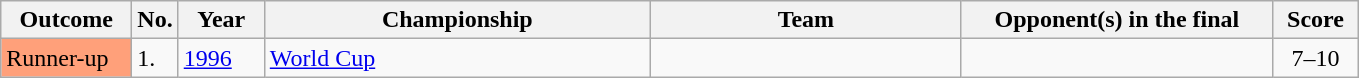<table class="wikitable sortable">
<tr>
<th width="80">Outcome</th>
<th width="20">No.</th>
<th width="50">Year</th>
<th style="width:250px;">Championship</th>
<th style="width:200px;">Team</th>
<th style="width:200px;">Opponent(s) in the final</th>
<th style="width:50px;">Score</th>
</tr>
<tr>
<td style="background:#ffa07a;">Runner-up</td>
<td>1.</td>
<td><a href='#'>1996</a></td>
<td><a href='#'>World Cup</a></td>
<td></td>
<td></td>
<td align="center">7–10</td>
</tr>
</table>
